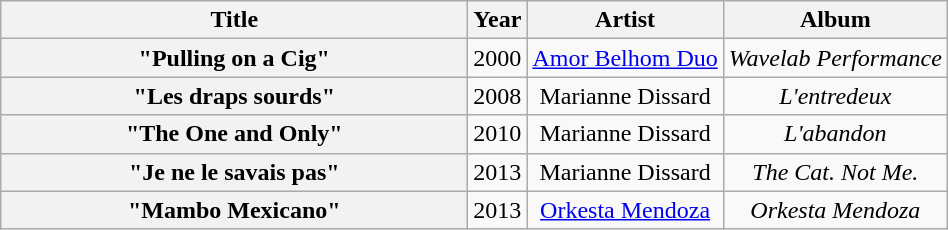<table class="wikitable plainrowheaders" style="text-align:center;">
<tr>
<th scope="col" style="width:19em;">Title</th>
<th scope="col">Year</th>
<th scope="col">Artist</th>
<th scope="col">Album</th>
</tr>
<tr>
<th scope="row">"Pulling on a Cig"</th>
<td>2000</td>
<td><a href='#'>Amor Belhom Duo</a></td>
<td><em>Wavelab Performance</em></td>
</tr>
<tr>
<th scope="row">"Les draps sourds"</th>
<td>2008</td>
<td>Marianne Dissard</td>
<td><em>L'entredeux</em></td>
</tr>
<tr>
<th scope="row">"The One and Only"</th>
<td>2010</td>
<td>Marianne Dissard</td>
<td><em>L'abandon</em></td>
</tr>
<tr>
<th scope="row">"Je ne le savais pas"</th>
<td>2013</td>
<td>Marianne Dissard</td>
<td><em>The Cat. Not Me.</em></td>
</tr>
<tr>
<th scope="row">"Mambo Mexicano"</th>
<td>2013</td>
<td><a href='#'>Orkesta Mendoza</a></td>
<td><em>Orkesta Mendoza</em></td>
</tr>
</table>
